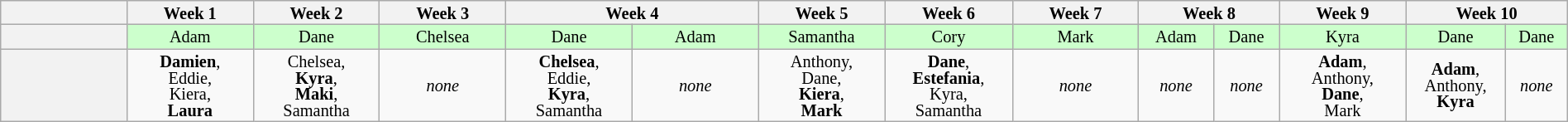<table class="wikitable" style="width:100%; text-align:center; font-size:85%; line-height:13px;">
<tr>
<th style="width:5%"></th>
<th width="5%;">Week 1</th>
<th width="5%;">Week 2</th>
<th width="5%;">Week 3 </th>
<th colspan="2" width="5%;">Week 4 </th>
<th width="5%;">Week 5</th>
<th width="5%;">Week 6</th>
<th width="5%;">Week 7 </th>
<th colspan="2" width="5%;"> Week 8 </th>
<th width="5%;">Week 9 </th>
<th colspan="2" width="5%;">Week 10 </th>
</tr>
<tr>
<th></th>
<td style="background:#cfc">Adam</td>
<td style="background:#cfc">Dane</td>
<td style="background:#cfc">Chelsea</td>
<td width="5%;" style="background:#cfc">Dane</td>
<td width="5%;" style="background:#cfc">Adam</td>
<td style="background:#cfc">Samantha</td>
<td style="background:#cfc">Cory</td>
<td style="background:#cfc">Mark</td>
<td style="background:#cfc">Adam</td>
<td style="background:#cfc">Dane</td>
<td style="background:#cfc">Kyra</td>
<td style="background:#cfc">Dane</td>
<td style="background:#cfc">Dane</td>
</tr>
<tr>
<th></th>
<td><strong>Damien</strong>,<br>Eddie,<br>Kiera,<br><strong>Laura</strong></td>
<td>Chelsea,<br><strong>Kyra</strong>,<br><strong>Maki</strong>,<br>Samantha</td>
<td><em>none</em></td>
<td><strong>Chelsea</strong>,<br>Eddie,<br><strong>Kyra</strong>,<br>Samantha</td>
<td><em>none</em></td>
<td>Anthony,<br>Dane,<br><strong>Kiera</strong>,<br><strong>Mark</strong></td>
<td><strong>Dane</strong>,<br><strong>Estefania</strong>,<br>Kyra,<br>Samantha</td>
<td><em>none</em></td>
<td><em>none</em></td>
<td><em>none</em></td>
<td><strong>Adam</strong>,<br>Anthony,<br><strong>Dane</strong>,<br>Mark</td>
<td><strong>Adam</strong>,<br>Anthony,<br><strong>Kyra</strong></td>
<td><em>none</em></td>
</tr>
</table>
